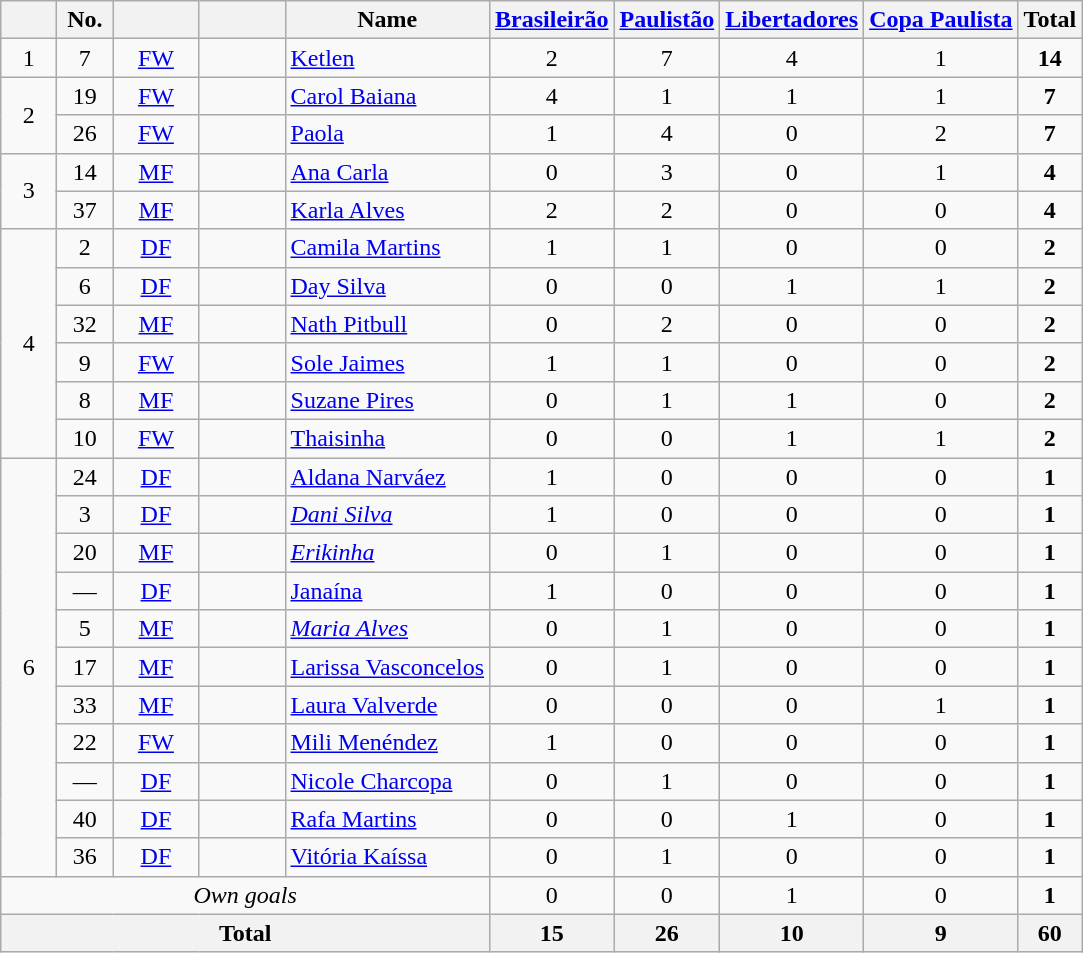<table class="wikitable sortable" style="text-align:center;">
<tr>
<th width="30"></th>
<th width="30">No.</th>
<th width="50"></th>
<th width="50"></th>
<th>Name</th>
<th><a href='#'>Brasileirão</a></th>
<th><a href='#'>Paulistão</a></th>
<th><a href='#'>Libertadores</a></th>
<th><a href='#'>Copa Paulista</a></th>
<th>Total</th>
</tr>
<tr>
<td rowspan=1>1</td>
<td>7</td>
<td><a href='#'>FW</a></td>
<td></td>
<td align=left><a href='#'>Ketlen</a></td>
<td>2</td>
<td>7</td>
<td>4</td>
<td>1</td>
<td><strong>14</strong></td>
</tr>
<tr>
<td rowspan=2>2</td>
<td>19</td>
<td><a href='#'>FW</a></td>
<td></td>
<td align=left><a href='#'>Carol Baiana</a></td>
<td>4</td>
<td>1</td>
<td>1</td>
<td>1</td>
<td><strong>7</strong></td>
</tr>
<tr>
<td>26</td>
<td><a href='#'>FW</a></td>
<td></td>
<td align=left><a href='#'>Paola</a></td>
<td>1</td>
<td>4</td>
<td>0</td>
<td>2</td>
<td><strong>7</strong></td>
</tr>
<tr>
<td rowspan=2>3</td>
<td>14</td>
<td><a href='#'>MF</a></td>
<td></td>
<td align=left><a href='#'>Ana Carla</a></td>
<td>0</td>
<td>3</td>
<td>0</td>
<td>1</td>
<td><strong>4</strong></td>
</tr>
<tr>
<td>37</td>
<td><a href='#'>MF</a></td>
<td></td>
<td align=left><a href='#'>Karla Alves</a></td>
<td>2</td>
<td>2</td>
<td>0</td>
<td>0</td>
<td><strong>4</strong></td>
</tr>
<tr>
<td rowspan=6>4</td>
<td>2</td>
<td><a href='#'>DF</a></td>
<td></td>
<td align=left><a href='#'>Camila Martins</a></td>
<td>1</td>
<td>1</td>
<td>0</td>
<td>0</td>
<td><strong>2</strong></td>
</tr>
<tr>
<td>6</td>
<td><a href='#'>DF</a></td>
<td></td>
<td align=left><a href='#'>Day Silva</a></td>
<td>0</td>
<td>0</td>
<td>1</td>
<td>1</td>
<td><strong>2</strong></td>
</tr>
<tr>
<td>32</td>
<td><a href='#'>MF</a></td>
<td></td>
<td align=left><a href='#'>Nath Pitbull</a></td>
<td>0</td>
<td>2</td>
<td>0</td>
<td>0</td>
<td><strong>2</strong></td>
</tr>
<tr>
<td>9</td>
<td><a href='#'>FW</a></td>
<td></td>
<td align=left><a href='#'>Sole Jaimes</a></td>
<td>1</td>
<td>1</td>
<td>0</td>
<td>0</td>
<td><strong>2</strong></td>
</tr>
<tr>
<td>8</td>
<td><a href='#'>MF</a></td>
<td></td>
<td align=left><a href='#'>Suzane Pires</a></td>
<td>0</td>
<td>1</td>
<td>1</td>
<td>0</td>
<td><strong>2</strong></td>
</tr>
<tr>
<td>10</td>
<td><a href='#'>FW</a></td>
<td></td>
<td align=left><a href='#'>Thaisinha</a></td>
<td>0</td>
<td>0</td>
<td>1</td>
<td>1</td>
<td><strong>2</strong></td>
</tr>
<tr>
<td rowspan=11>6</td>
<td>24</td>
<td><a href='#'>DF</a></td>
<td></td>
<td align=left><a href='#'>Aldana Narváez</a></td>
<td>1</td>
<td>0</td>
<td>0</td>
<td>0</td>
<td><strong>1</strong></td>
</tr>
<tr>
<td>3</td>
<td><a href='#'>DF</a></td>
<td></td>
<td align=left><em><a href='#'>Dani Silva</a></em></td>
<td>1</td>
<td>0</td>
<td>0</td>
<td>0</td>
<td><strong>1</strong></td>
</tr>
<tr>
<td>20</td>
<td><a href='#'>MF</a></td>
<td></td>
<td align=left><em><a href='#'>Erikinha</a></em></td>
<td>0</td>
<td>1</td>
<td>0</td>
<td>0</td>
<td><strong>1</strong></td>
</tr>
<tr>
<td>—</td>
<td><a href='#'>DF</a></td>
<td></td>
<td align=left><a href='#'>Janaína</a></td>
<td>1</td>
<td>0</td>
<td>0</td>
<td>0</td>
<td><strong>1</strong></td>
</tr>
<tr>
<td>5</td>
<td><a href='#'>MF</a></td>
<td></td>
<td align=left><em><a href='#'>Maria Alves</a></em></td>
<td>0</td>
<td>1</td>
<td>0</td>
<td>0</td>
<td><strong>1</strong></td>
</tr>
<tr>
<td>17</td>
<td><a href='#'>MF</a></td>
<td></td>
<td align=left><a href='#'>Larissa Vasconcelos</a></td>
<td>0</td>
<td>1</td>
<td>0</td>
<td>0</td>
<td><strong>1</strong></td>
</tr>
<tr>
<td>33</td>
<td><a href='#'>MF</a></td>
<td></td>
<td align=left><a href='#'>Laura Valverde</a></td>
<td>0</td>
<td>0</td>
<td>0</td>
<td>1</td>
<td><strong>1</strong></td>
</tr>
<tr>
<td>22</td>
<td><a href='#'>FW</a></td>
<td></td>
<td align=left><a href='#'>Mili Menéndez</a></td>
<td>1</td>
<td>0</td>
<td>0</td>
<td>0</td>
<td><strong>1</strong></td>
</tr>
<tr>
<td>—</td>
<td><a href='#'>DF</a></td>
<td></td>
<td align=left><a href='#'>Nicole Charcopa</a></td>
<td>0</td>
<td>1</td>
<td>0</td>
<td>0</td>
<td><strong>1</strong></td>
</tr>
<tr>
<td>40</td>
<td><a href='#'>DF</a></td>
<td></td>
<td align=left><a href='#'>Rafa Martins</a></td>
<td>0</td>
<td>0</td>
<td>1</td>
<td>0</td>
<td><strong>1</strong></td>
</tr>
<tr>
<td>36</td>
<td><a href='#'>DF</a></td>
<td></td>
<td align=left><a href='#'>Vitória Kaíssa</a></td>
<td>0</td>
<td>1</td>
<td>0</td>
<td>0</td>
<td><strong>1</strong></td>
</tr>
<tr>
<td colspan=5><em>Own goals</em></td>
<td>0</td>
<td>0</td>
<td>1</td>
<td>0</td>
<td><strong>1</strong></td>
</tr>
<tr>
<th colspan=5>Total</th>
<th>15</th>
<th>26</th>
<th>10</th>
<th>9</th>
<th><strong>60</strong></th>
</tr>
</table>
